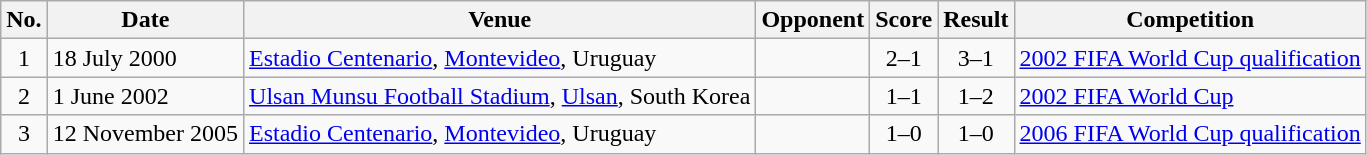<table class="wikitable sortable">
<tr>
<th scope="col">No.</th>
<th scope="col">Date</th>
<th scope="col">Venue</th>
<th scope="col">Opponent</th>
<th scope="col">Score</th>
<th scope="col">Result</th>
<th scope="col">Competition</th>
</tr>
<tr>
<td align="center">1</td>
<td>18 July 2000</td>
<td><a href='#'>Estadio Centenario</a>, <a href='#'>Montevideo</a>, Uruguay</td>
<td></td>
<td align="center">2–1</td>
<td align="center">3–1</td>
<td><a href='#'>2002 FIFA World Cup qualification</a></td>
</tr>
<tr>
<td align="center">2</td>
<td>1 June 2002</td>
<td><a href='#'>Ulsan Munsu Football Stadium</a>, <a href='#'>Ulsan</a>, South Korea</td>
<td></td>
<td align="center">1–1</td>
<td align="center">1–2</td>
<td><a href='#'>2002 FIFA World Cup</a></td>
</tr>
<tr>
<td align="center">3</td>
<td>12 November 2005</td>
<td><a href='#'>Estadio Centenario</a>, <a href='#'>Montevideo</a>, Uruguay</td>
<td></td>
<td align="center">1–0</td>
<td align="center">1–0</td>
<td><a href='#'>2006 FIFA World Cup qualification</a></td>
</tr>
</table>
